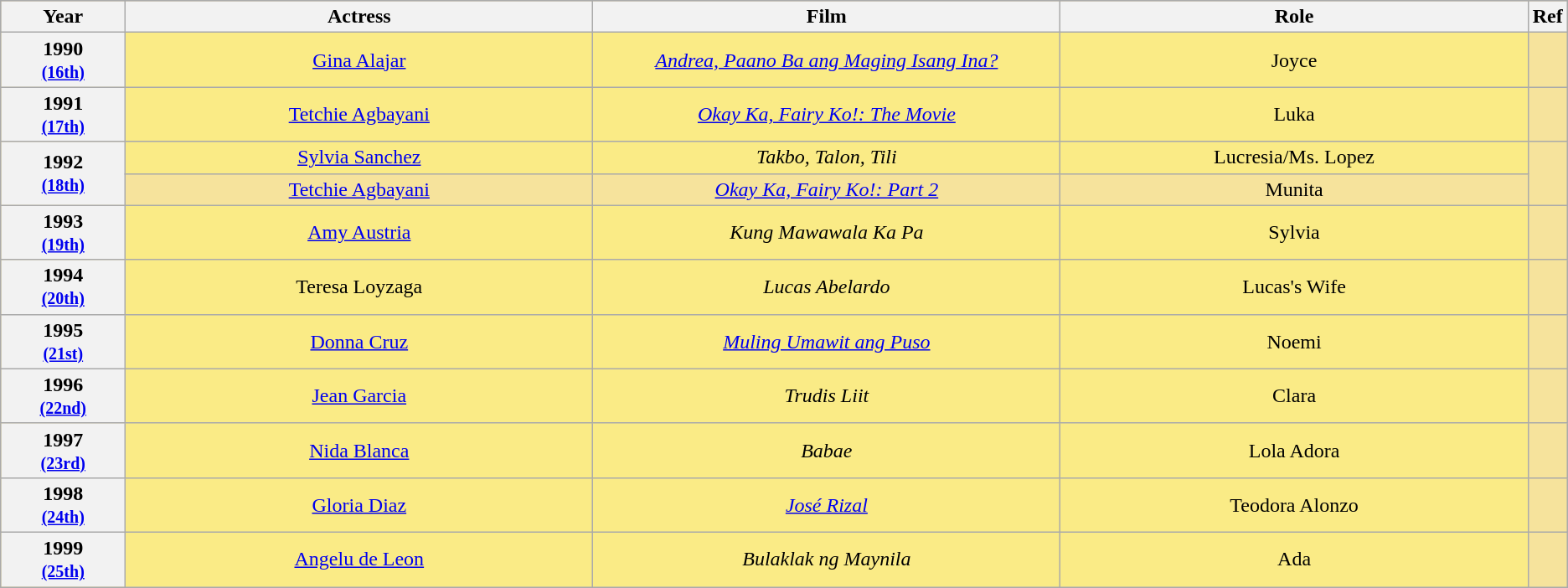<table class="wikitable" rowspan="2" style="text-align:center; background: #f6e39c">
<tr style="background:#bebebe;">
<th scope="col" style="width:8%;">Year</th>
<th scope="col" style="width:30%;">Actress</th>
<th scope="col" style="width:30%;">Film</th>
<th scope="col" style="width:30%;">Role</th>
<th scope="col" style="width:2%;">Ref</th>
</tr>
<tr>
<th scope="row" style="text-align:center">1990 <br><small><a href='#'>(16th)</a> </small></th>
<td style="background:#FAEB86"><a href='#'>Gina Alajar</a></td>
<td style="background:#FAEB86"><em><a href='#'>Andrea, Paano Ba ang Maging Isang Ina?</a></em></td>
<td style="background:#FAEB86">Joyce</td>
<td></td>
</tr>
<tr>
<th scope="row" style="text-align:center">1991 <br><small><a href='#'>(17th)</a> </small></th>
<td style="background:#FAEB86"><a href='#'>Tetchie Agbayani</a></td>
<td style="background:#FAEB86"><em><a href='#'>Okay Ka, Fairy Ko!: The Movie</a></em></td>
<td style="background:#FAEB86">Luka</td>
<td></td>
</tr>
<tr>
<th scope="row" style="text-align:center" rowspan=2>1992 <br><small><a href='#'>(18th)</a> </small></th>
<td style="background:#FAEB86"><a href='#'>Sylvia Sanchez</a></td>
<td style="background:#FAEB86"><em>Takbo, Talon, Tili</em></td>
<td style="background:#FAEB86">Lucresia/Ms. Lopez</td>
<td rowspan=2></td>
</tr>
<tr>
<td><a href='#'>Tetchie Agbayani</a></td>
<td><em><a href='#'>Okay Ka, Fairy Ko!: Part 2</a></em></td>
<td>Munita</td>
</tr>
<tr>
<th scope="row" style="text-align:center">1993 <br><small><a href='#'>(19th)</a> </small></th>
<td style="background:#FAEB86"><a href='#'>Amy Austria</a></td>
<td style="background:#FAEB86"><em>Kung Mawawala Ka Pa</em></td>
<td style="background:#FAEB86">Sylvia</td>
<td></td>
</tr>
<tr>
<th scope="row" style="text-align:center">1994 <br><small><a href='#'>(20th)</a> </small></th>
<td style="background:#FAEB86">Teresa Loyzaga</td>
<td style="background:#FAEB86"><em>Lucas Abelardo</em></td>
<td style="background:#FAEB86">Lucas's Wife</td>
<td></td>
</tr>
<tr>
<th scope="row" style="text-align:center">1995 <br><small><a href='#'>(21st)</a> </small></th>
<td style="background:#FAEB86"><a href='#'>Donna Cruz</a></td>
<td style="background:#FAEB86"><em><a href='#'>Muling Umawit ang Puso</a></em></td>
<td style="background:#FAEB86">Noemi</td>
<td></td>
</tr>
<tr>
<th scope="row" style="text-align:center">1996 <br><small><a href='#'>(22nd)</a> </small></th>
<td style="background:#FAEB86"><a href='#'>Jean Garcia</a></td>
<td style="background:#FAEB86"><em>Trudis Liit</em></td>
<td style="background:#FAEB86">Clara</td>
<td></td>
</tr>
<tr>
<th scope="row" style="text-align:center">1997 <br><small><a href='#'>(23rd)</a> </small></th>
<td style="background:#FAEB86"><a href='#'>Nida Blanca</a></td>
<td style="background:#FAEB86"><em>Babae</em></td>
<td style="background:#FAEB86">Lola Adora</td>
<td></td>
</tr>
<tr>
<th scope="row" style="text-align:center">1998 <br><small><a href='#'>(24th)</a> </small></th>
<td style="background:#FAEB86"><a href='#'>Gloria Diaz</a></td>
<td style="background:#FAEB86"><em><a href='#'>José Rizal</a></em></td>
<td style="background:#FAEB86">Teodora Alonzo</td>
<td></td>
</tr>
<tr>
<th scope="row" style="text-align:center">1999 <br><small><a href='#'>(25th)</a> </small></th>
<td style="background:#FAEB86"><a href='#'>Angelu de Leon</a></td>
<td style="background:#FAEB86"><em>Bulaklak ng Maynila</em></td>
<td style="background:#FAEB86">Ada</td>
<td></td>
</tr>
</table>
